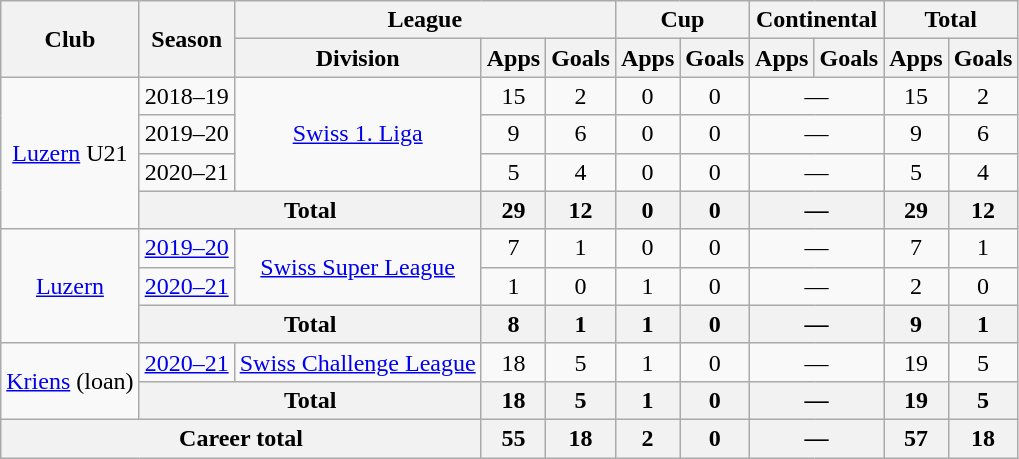<table class="wikitable" style="text-align:center">
<tr>
<th rowspan="2">Club</th>
<th rowspan="2">Season</th>
<th colspan="3">League</th>
<th colspan="2">Cup</th>
<th colspan="2">Continental</th>
<th colspan="2">Total</th>
</tr>
<tr>
<th>Division</th>
<th>Apps</th>
<th>Goals</th>
<th>Apps</th>
<th>Goals</th>
<th>Apps</th>
<th>Goals</th>
<th>Apps</th>
<th>Goals</th>
</tr>
<tr>
<td rowspan="4"><a href='#'>Luzern</a> U21</td>
<td>2018–19</td>
<td rowspan="3"><a href='#'>Swiss 1. Liga</a></td>
<td>15</td>
<td>2</td>
<td>0</td>
<td>0</td>
<td colspan="2">—</td>
<td>15</td>
<td>2</td>
</tr>
<tr>
<td>2019–20</td>
<td>9</td>
<td>6</td>
<td>0</td>
<td>0</td>
<td colspan="2">—</td>
<td>9</td>
<td>6</td>
</tr>
<tr>
<td>2020–21</td>
<td>5</td>
<td>4</td>
<td>0</td>
<td>0</td>
<td colspan="2">—</td>
<td>5</td>
<td>4</td>
</tr>
<tr>
<th colspan="2">Total</th>
<th>29</th>
<th>12</th>
<th>0</th>
<th>0</th>
<th colspan="2">—</th>
<th>29</th>
<th>12</th>
</tr>
<tr>
<td rowspan="3"><a href='#'>Luzern</a></td>
<td><a href='#'>2019–20</a></td>
<td rowspan="2"><a href='#'>Swiss Super League</a></td>
<td>7</td>
<td>1</td>
<td>0</td>
<td>0</td>
<td colspan="2">—</td>
<td>7</td>
<td>1</td>
</tr>
<tr>
<td><a href='#'>2020–21</a></td>
<td>1</td>
<td>0</td>
<td>1</td>
<td>0</td>
<td colspan="2">—</td>
<td>2</td>
<td>0</td>
</tr>
<tr>
<th colspan="2">Total</th>
<th>8</th>
<th>1</th>
<th>1</th>
<th>0</th>
<th colspan="2">—</th>
<th>9</th>
<th>1</th>
</tr>
<tr>
<td rowspan="2"><a href='#'>Kriens</a> (loan)</td>
<td><a href='#'>2020–21</a></td>
<td><a href='#'>Swiss Challenge League</a></td>
<td>18</td>
<td>5</td>
<td>1</td>
<td>0</td>
<td colspan="2">—</td>
<td>19</td>
<td>5</td>
</tr>
<tr>
<th colspan="2">Total</th>
<th>18</th>
<th>5</th>
<th>1</th>
<th>0</th>
<th colspan="2">—</th>
<th>19</th>
<th>5</th>
</tr>
<tr>
<th colspan="3">Career total</th>
<th>55</th>
<th>18</th>
<th>2</th>
<th>0</th>
<th colspan="2">—</th>
<th>57</th>
<th>18</th>
</tr>
</table>
